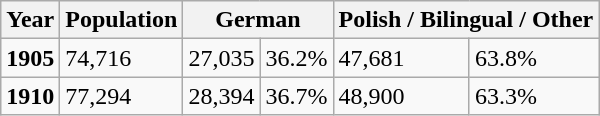<table class="wikitable">
<tr>
<th>Year</th>
<th>Population</th>
<th colspan="2">German</th>
<th colspan="2">Polish / Bilingual / Other</th>
</tr>
<tr>
<td><strong>1905</strong></td>
<td>74,716</td>
<td>27,035</td>
<td>36.2%</td>
<td>47,681</td>
<td>63.8%</td>
</tr>
<tr>
<td><strong>1910</strong></td>
<td>77,294</td>
<td>28,394</td>
<td>36.7%</td>
<td>48,900</td>
<td>63.3%</td>
</tr>
</table>
